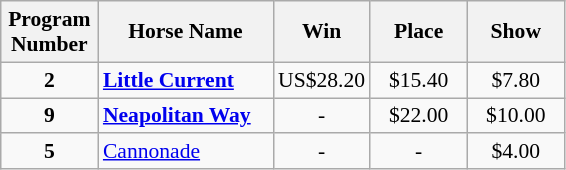<table class="wikitable sortable" style="font-size:90%">
<tr>
<th width="58px">Program <br> Number</th>
<th width="110px">Horse Name <br></th>
<th width="58px">Win <br></th>
<th width="58px">Place <br></th>
<th width="58px">Show <br></th>
</tr>
<tr>
<td align=center><strong>2</strong></td>
<td><strong><a href='#'>Little Current</a></strong></td>
<td align=center>US$28.20</td>
<td align=center>$15.40</td>
<td align=center>$7.80</td>
</tr>
<tr>
<td align=center><strong>9</strong></td>
<td><strong><a href='#'>Neapolitan Way</a></strong></td>
<td align=center>-</td>
<td align=center>$22.00</td>
<td align=center>$10.00</td>
</tr>
<tr>
<td align=center><strong>5</strong></td>
<td><a href='#'>Cannonade</a></td>
<td align=center>-</td>
<td align=center>-</td>
<td align=center>$4.00</td>
</tr>
</table>
